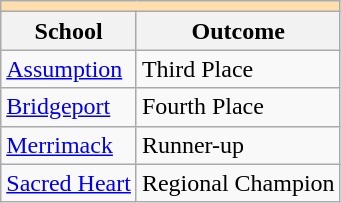<table class="wikitable" style="float:left; margin-right:1em;">
<tr>
<th colspan="3" style="background:#ffdead;"></th>
</tr>
<tr>
<th>School</th>
<th>Outcome</th>
</tr>
<tr>
<td><a href='#'>Assumption</a></td>
<td>Third Place</td>
</tr>
<tr>
<td><a href='#'>Bridgeport</a></td>
<td>Fourth Place</td>
</tr>
<tr>
<td><a href='#'>Merrimack</a></td>
<td>Runner-up</td>
</tr>
<tr>
<td><a href='#'>Sacred Heart</a></td>
<td>Regional Champion</td>
</tr>
</table>
